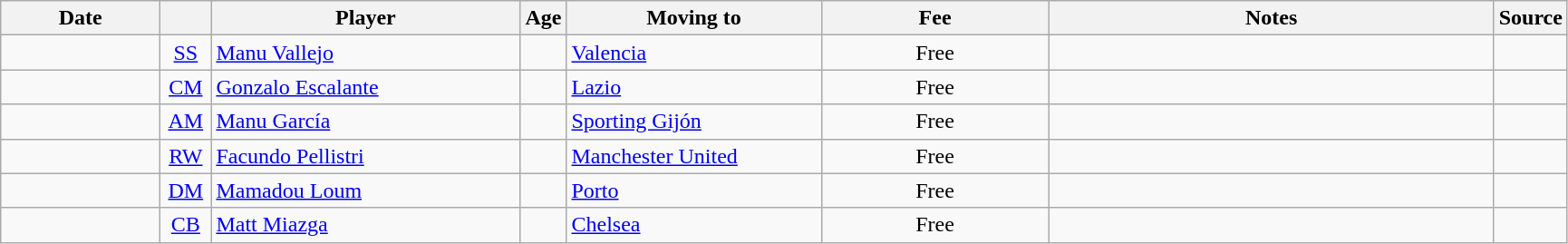<table class="wikitable sortable">
<tr>
<th style="width:110px">Date</th>
<th style="width:30px"></th>
<th style="width:220px">Player</th>
<th style="width:20px">Age</th>
<th style="width:180px">Moving to</th>
<th style="width:160px">Fee</th>
<th style="width:320px" class="unsortable">Notes</th>
<th style="width:35px">Source</th>
</tr>
<tr>
<td></td>
<td align="center"><a href='#'>SS</a></td>
<td> <a href='#'>Manu Vallejo</a></td>
<td align="center"></td>
<td> <a href='#'>Valencia</a></td>
<td align="center">Free</td>
<td align="center"></td>
<td></td>
</tr>
<tr>
<td></td>
<td align="center"><a href='#'>CM</a></td>
<td> <a href='#'>Gonzalo Escalante</a></td>
<td align="center"></td>
<td> <a href='#'>Lazio</a></td>
<td align="center">Free</td>
<td align="center"></td>
<td></td>
</tr>
<tr>
<td></td>
<td align="center"><a href='#'>AM</a></td>
<td> <a href='#'>Manu García</a></td>
<td align="center"></td>
<td> <a href='#'>Sporting Gijón</a></td>
<td align="center">Free</td>
<td align="center"></td>
<td></td>
</tr>
<tr>
<td></td>
<td align="center"><a href='#'>RW</a></td>
<td> <a href='#'>Facundo Pellistri</a></td>
<td align="center"></td>
<td> <a href='#'>Manchester United</a></td>
<td align="center">Free</td>
<td align="center"></td>
<td></td>
</tr>
<tr>
<td></td>
<td align="center"><a href='#'>DM</a></td>
<td> <a href='#'>Mamadou Loum</a></td>
<td align="center"></td>
<td> <a href='#'>Porto</a></td>
<td align="center">Free</td>
<td align="center"></td>
<td></td>
</tr>
<tr>
<td></td>
<td align="center"><a href='#'>CB</a></td>
<td> <a href='#'>Matt Miazga</a></td>
<td align="center"></td>
<td> <a href='#'>Chelsea</a></td>
<td align="center">Free</td>
<td align="center"></td>
<td></td>
</tr>
</table>
